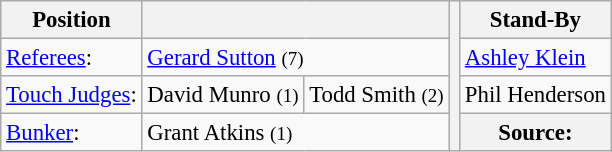<table class="wikitable" style="font-size: 95%;">
<tr>
<th>Position</th>
<th colspan="2"></th>
<th rowspan="4"></th>
<th>Stand-By</th>
</tr>
<tr>
<td class="table-rh" ><a href='#'>Referees</a>:</td>
<td colspan="2"><a href='#'>Gerard Sutton</a> <small>(7)</small></td>
<td><a href='#'>Ashley Klein</a></td>
</tr>
<tr>
<td class="table-rh" ><a href='#'>Touch Judges</a>:</td>
<td>David Munro <small>(1)</small></td>
<td>Todd Smith <small>(2)</small></td>
<td>Phil Henderson</td>
</tr>
<tr>
<td class="table-rh" ><a href='#'>Bunker</a>:</td>
<td colspan="2">Grant Atkins <small>(1)</small></td>
<th>Source:</th>
</tr>
</table>
